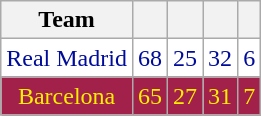<table class=" wikitable">
<tr>
<th>Team</th>
<th></th>
<th></th>
<th></th>
<th></th>
</tr>
<tr style="background:#d0e7ff; color:#000c99; text-align:center; background:#fff;">
<td>Real Madrid</td>
<td>68</td>
<td>25</td>
<td>32</td>
<td>6</td>
</tr>
<tr style="background:gold; color:#fff000; text-align:center; background:#a2214b;">
<td>Barcelona</td>
<td>65</td>
<td>27</td>
<td>31</td>
<td>7</td>
</tr>
</table>
